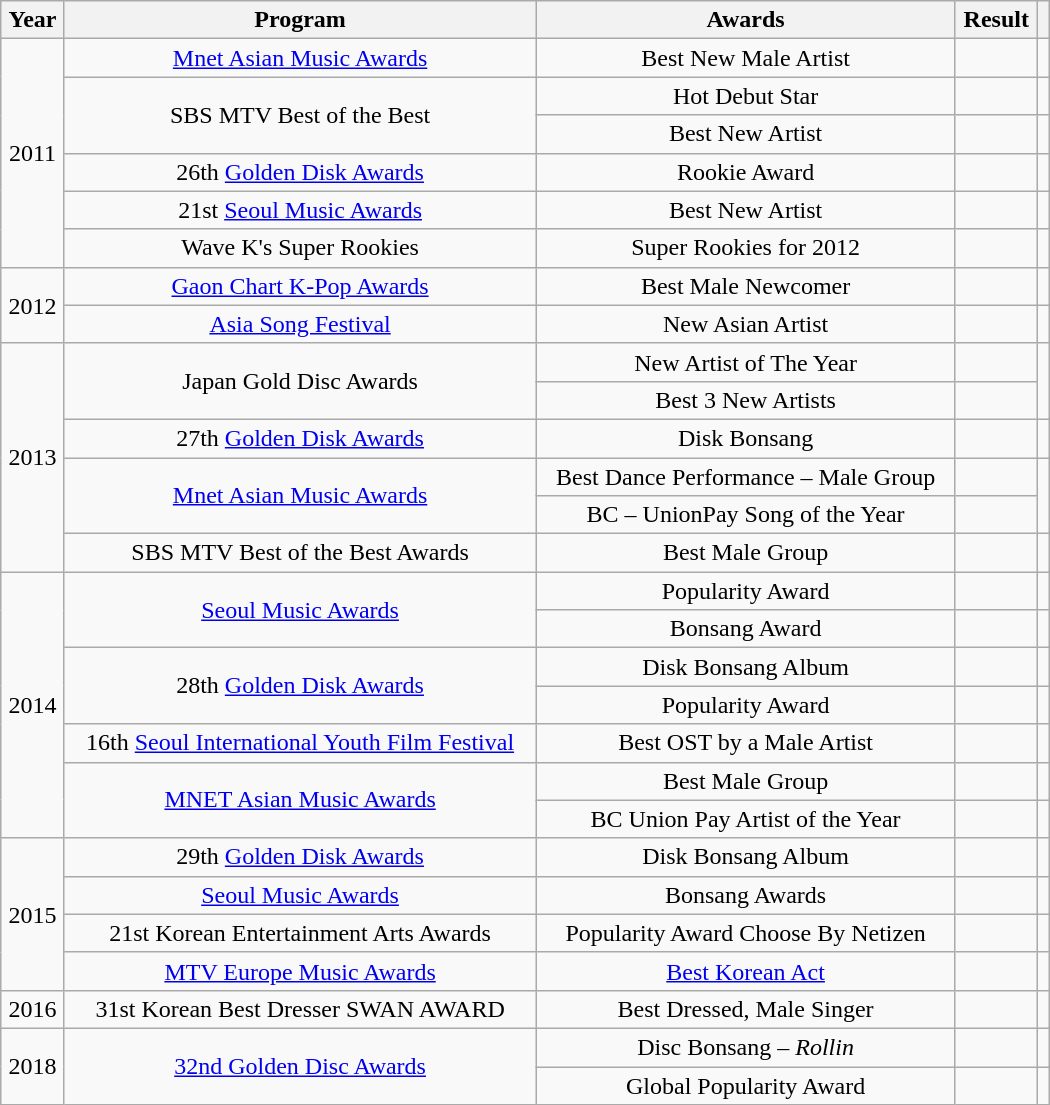<table class="wikitable" style="text-align: center; width: 700px;">
<tr>
<th>Year</th>
<th>Program</th>
<th>Awards</th>
<th>Result</th>
<th class="unsortable"></th>
</tr>
<tr>
<td rowspan="6">2011</td>
<td><a href='#'>Mnet Asian Music Awards</a></td>
<td>Best New Male Artist</td>
<td></td>
<td></td>
</tr>
<tr>
<td rowspan="2">SBS MTV Best of the Best</td>
<td>Hot Debut Star</td>
<td></td>
<td></td>
</tr>
<tr>
<td>Best New Artist</td>
<td></td>
<td></td>
</tr>
<tr>
<td>26th <a href='#'>Golden Disk Awards</a></td>
<td>Rookie Award</td>
<td></td>
<td></td>
</tr>
<tr>
<td>21st <a href='#'>Seoul Music Awards</a></td>
<td>Best New Artist</td>
<td></td>
<td></td>
</tr>
<tr>
<td>Wave K's Super Rookies</td>
<td>Super Rookies for 2012</td>
<td></td>
<td></td>
</tr>
<tr>
<td rowspan="2">2012</td>
<td><a href='#'>Gaon Chart K-Pop Awards</a></td>
<td>Best Male Newcomer</td>
<td></td>
<td></td>
</tr>
<tr>
<td><a href='#'>Asia Song Festival</a></td>
<td>New Asian Artist</td>
<td></td>
<td></td>
</tr>
<tr>
<td rowspan="6">2013</td>
<td rowspan="2">Japan Gold Disc Awards</td>
<td>New Artist of The Year</td>
<td></td>
<td rowspan="2"></td>
</tr>
<tr>
<td>Best 3 New Artists</td>
<td></td>
</tr>
<tr>
<td>27th <a href='#'>Golden Disk Awards</a></td>
<td>Disk Bonsang</td>
<td></td>
<td></td>
</tr>
<tr>
<td rowspan="2"><a href='#'>Mnet Asian Music Awards</a></td>
<td>Best Dance Performance – Male Group</td>
<td></td>
<td rowspan="2"></td>
</tr>
<tr>
<td>BC – UnionPay Song of the Year</td>
<td></td>
</tr>
<tr>
<td>SBS MTV Best of the Best Awards</td>
<td>Best Male Group</td>
<td></td>
<td></td>
</tr>
<tr>
<td rowspan="7">2014</td>
<td rowspan="2"><a href='#'>Seoul Music Awards</a></td>
<td>Popularity Award</td>
<td></td>
<td></td>
</tr>
<tr>
<td>Bonsang Award</td>
<td></td>
<td></td>
</tr>
<tr>
<td rowspan="2">28th <a href='#'>Golden Disk Awards</a></td>
<td>Disk Bonsang Album</td>
<td></td>
<td></td>
</tr>
<tr>
<td>Popularity Award</td>
<td></td>
<td></td>
</tr>
<tr>
<td>16th <a href='#'>Seoul International Youth Film Festival</a></td>
<td>Best OST by a Male Artist</td>
<td></td>
<td></td>
</tr>
<tr>
<td rowspan="2"><a href='#'>MNET Asian Music Awards</a></td>
<td>Best Male Group</td>
<td></td>
<td></td>
</tr>
<tr>
<td>BC Union Pay Artist of the Year</td>
<td></td>
<td></td>
</tr>
<tr>
<td rowspan="4">2015</td>
<td rowspan="1">29th <a href='#'>Golden Disk Awards</a></td>
<td>Disk Bonsang Album</td>
<td></td>
<td></td>
</tr>
<tr>
<td rowspan"1"><a href='#'>Seoul Music Awards</a></td>
<td>Bonsang Awards</td>
<td></td>
<td></td>
</tr>
<tr>
<td rowspan="1">21st Korean Entertainment Arts Awards</td>
<td>Popularity Award Choose By Netizen</td>
<td></td>
<td></td>
</tr>
<tr>
<td rowspan="1"><a href='#'>MTV Europe Music Awards</a></td>
<td><a href='#'>Best Korean Act</a></td>
<td></td>
<td></td>
</tr>
<tr>
<td rowspan="1">2016</td>
<td rowspan="1">31st Korean Best Dresser SWAN AWARD</td>
<td>Best Dressed, Male Singer</td>
<td></td>
<td rowspan="1"></td>
</tr>
<tr>
<td rowspan="2">2018</td>
<td rowspan="2"><a href='#'>32nd Golden Disc Awards</a></td>
<td>Disc Bonsang – <em>Rollin</em></td>
<td></td>
<td></td>
</tr>
<tr>
<td>Global Popularity Award</td>
<td></td>
<td></td>
</tr>
</table>
